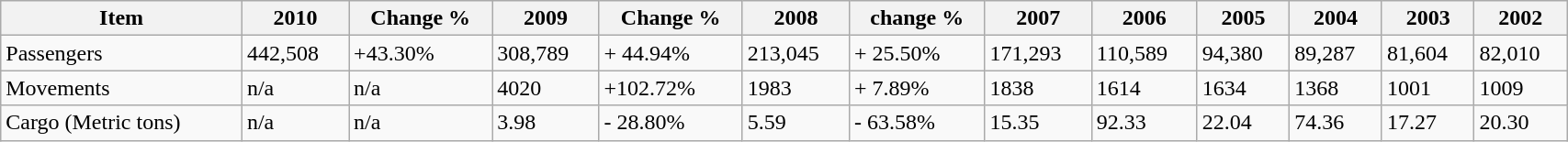<table class="wikitable" width="90%" ;">
<tr>
<th>Item</th>
<th>2010</th>
<th>Change %</th>
<th>2009</th>
<th>Change %</th>
<th>2008</th>
<th>change %</th>
<th>2007</th>
<th>2006</th>
<th>2005</th>
<th>2004</th>
<th>2003</th>
<th>2002</th>
</tr>
<tr>
<td>Passengers</td>
<td>442,508</td>
<td>+43.30%</td>
<td>308,789</td>
<td>+ 44.94%</td>
<td>213,045</td>
<td>+ 25.50%</td>
<td>171,293</td>
<td>110,589</td>
<td>94,380</td>
<td>89,287</td>
<td>81,604</td>
<td>82,010</td>
</tr>
<tr>
<td>Movements</td>
<td>n/a</td>
<td>n/a</td>
<td>4020</td>
<td>+102.72%</td>
<td>1983</td>
<td>+ 7.89%</td>
<td>1838</td>
<td>1614</td>
<td>1634</td>
<td>1368</td>
<td>1001</td>
<td>1009</td>
</tr>
<tr>
<td>Cargo (Metric tons)</td>
<td>n/a</td>
<td>n/a</td>
<td>3.98</td>
<td>- 28.80%</td>
<td>5.59</td>
<td>- 63.58%</td>
<td>15.35</td>
<td>92.33</td>
<td>22.04</td>
<td>74.36</td>
<td>17.27</td>
<td>20.30</td>
</tr>
</table>
